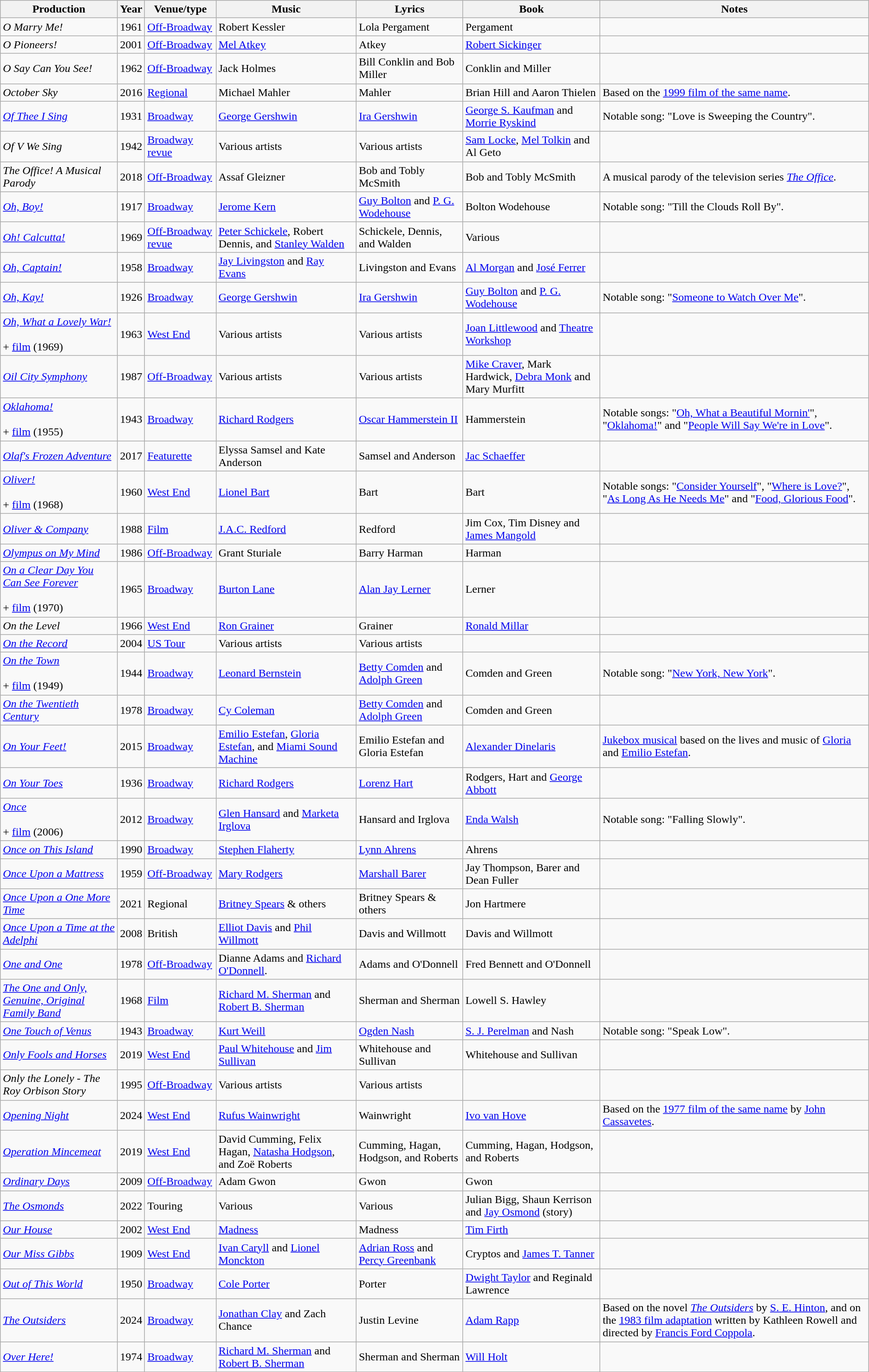<table class="wikitable sortable">
<tr>
<th scope="col">Production</th>
<th scope="col">Year</th>
<th scope="col">Venue/type</th>
<th scope="col">Music</th>
<th scope="col">Lyrics</th>
<th scope="col">Book</th>
<th scope="col">Notes</th>
</tr>
<tr>
<td data-sort-value="O Marry Me"><em>O Marry Me!</em></td>
<td style="text-align: center">1961</td>
<td><a href='#'>Off-Broadway</a></td>
<td>Robert Kessler</td>
<td>Lola Pergament</td>
<td>Pergament</td>
<td></td>
</tr>
<tr>
<td data-sort-value="O Pioneers"><em>O Pioneers!</em></td>
<td style="text-align: center">2001</td>
<td><a href='#'>Off-Broadway</a></td>
<td><a href='#'>Mel Atkey</a></td>
<td>Atkey</td>
<td><a href='#'>Robert Sickinger</a></td>
<td></td>
</tr>
<tr>
<td data-sort-value="O Say Can You See"><em>O Say Can You See!</em></td>
<td style="text-align: center">1962</td>
<td><a href='#'>Off-Broadway</a></td>
<td>Jack Holmes</td>
<td>Bill Conklin and Bob Miller</td>
<td>Conklin and Miller</td>
<td></td>
</tr>
<tr>
<td><em>October Sky</em></td>
<td style="text-align: center">2016</td>
<td><a href='#'>Regional</a></td>
<td>Michael Mahler</td>
<td>Mahler</td>
<td>Brian Hill and Aaron Thielen</td>
<td>Based on the <a href='#'>1999 film of the same name</a>.</td>
</tr>
<tr>
<td><em><a href='#'>Of Thee I Sing</a></em></td>
<td style="text-align: center">1931</td>
<td><a href='#'>Broadway</a></td>
<td><a href='#'>George Gershwin</a></td>
<td><a href='#'>Ira Gershwin</a></td>
<td><a href='#'>George S. Kaufman</a> and <a href='#'>Morrie Ryskind</a></td>
<td>Notable song: "Love is Sweeping the Country".</td>
</tr>
<tr>
<td><em>Of V We Sing</em></td>
<td style="text-align: center">1942</td>
<td><a href='#'>Broadway</a> <a href='#'>revue</a></td>
<td>Various artists</td>
<td>Various artists</td>
<td><a href='#'>Sam Locke</a>, <a href='#'>Mel Tolkin</a> and Al Geto</td>
<td></td>
</tr>
<tr>
<td data-sort-value="Office"><em>The Office! A Musical Parody</em></td>
<td style="text-align: center">2018</td>
<td><a href='#'>Off-Broadway</a></td>
<td>Assaf Gleizner</td>
<td>Bob and Tobly McSmith</td>
<td>Bob and Tobly McSmith</td>
<td>A musical parody of the television series <em><a href='#'>The Office</a></em>.</td>
</tr>
<tr>
<td data-sort-value="Oh Boy"><em><a href='#'>Oh, Boy!</a></em></td>
<td style="text-align: center">1917</td>
<td><a href='#'>Broadway</a></td>
<td><a href='#'>Jerome Kern</a></td>
<td><a href='#'>Guy Bolton</a> and <a href='#'>P. G. Wodehouse</a></td>
<td>Bolton Wodehouse</td>
<td>Notable song: "Till the Clouds Roll By".</td>
</tr>
<tr>
<td data-sort-value="Oh Calcutta"><em><a href='#'>Oh! Calcutta!</a></em></td>
<td style="text-align: center">1969</td>
<td><a href='#'>Off-Broadway</a> <a href='#'>revue</a></td>
<td><a href='#'>Peter Schickele</a>, Robert Dennis, and <a href='#'>Stanley Walden</a></td>
<td>Schickele, Dennis, and Walden</td>
<td>Various</td>
<td></td>
</tr>
<tr>
<td data-sort-value="Oh Captain"><em><a href='#'>Oh, Captain!</a></em></td>
<td style="text-align: center">1958</td>
<td><a href='#'>Broadway</a></td>
<td><a href='#'>Jay Livingston</a> and <a href='#'>Ray Evans</a></td>
<td>Livingston and Evans</td>
<td><a href='#'>Al Morgan</a> and <a href='#'>José Ferrer</a></td>
<td></td>
</tr>
<tr>
<td data-sort-value="Oh Kay"><em><a href='#'>Oh, Kay!</a></em></td>
<td style="text-align: center">1926</td>
<td><a href='#'>Broadway</a></td>
<td><a href='#'>George Gershwin</a></td>
<td><a href='#'>Ira Gershwin</a></td>
<td><a href='#'>Guy Bolton</a> and <a href='#'>P. G. Wodehouse</a></td>
<td>Notable song: "<a href='#'>Someone to Watch Over Me</a>".</td>
</tr>
<tr>
<td data-sort-value="Oh What a Lovely War"><em><a href='#'>Oh, What a Lovely War!</a></em> <br><br>+ <a href='#'>film</a> (1969)</td>
<td style="text-align: center">1963</td>
<td><a href='#'>West End</a></td>
<td>Various artists</td>
<td>Various artists</td>
<td><a href='#'>Joan Littlewood</a> and <a href='#'>Theatre Workshop</a></td>
<td></td>
</tr>
<tr>
<td><em><a href='#'>Oil City Symphony</a></em></td>
<td style="text-align: center">1987</td>
<td><a href='#'>Off-Broadway</a></td>
<td>Various artists</td>
<td>Various artists</td>
<td><a href='#'>Mike Craver</a>, Mark Hardwick, <a href='#'>Debra Monk</a> and Mary Murfitt</td>
<td></td>
</tr>
<tr>
<td data-sort-value="Oklahoma"><em><a href='#'>Oklahoma!</a></em> <br><br>+ <a href='#'>film</a> (1955)</td>
<td style="text-align: center">1943</td>
<td><a href='#'>Broadway</a></td>
<td><a href='#'>Richard Rodgers</a></td>
<td><a href='#'>Oscar Hammerstein II</a></td>
<td>Hammerstein</td>
<td>Notable songs: "<a href='#'>Oh, What a Beautiful Mornin'</a>", "<a href='#'>Oklahoma!</a>" and "<a href='#'>People Will Say We're in Love</a>".</td>
</tr>
<tr>
<td data-sort-value="Olafs Frozen Adventure"><em><a href='#'>Olaf's Frozen Adventure</a></em></td>
<td style="text-align: center">2017</td>
<td><a href='#'>Featurette</a></td>
<td>Elyssa Samsel and Kate Anderson</td>
<td>Samsel and Anderson</td>
<td><a href='#'>Jac Schaeffer</a></td>
<td></td>
</tr>
<tr>
<td data-sort-value="Oliver"><em><a href='#'>Oliver!</a></em> <br><br>+ <a href='#'>film</a> (1968)</td>
<td style="text-align: center">1960</td>
<td><a href='#'>West End</a></td>
<td><a href='#'>Lionel Bart</a></td>
<td>Bart</td>
<td>Bart</td>
<td>Notable songs: "<a href='#'>Consider Yourself</a>", "<a href='#'>Where is Love?</a>", "<a href='#'>As Long As He Needs Me</a>" and "<a href='#'>Food, Glorious Food</a>".</td>
</tr>
<tr>
<td data-sort-value="Oliver and Company"><em><a href='#'>Oliver & Company</a></em></td>
<td style="text-align: center">1988</td>
<td><a href='#'>Film</a></td>
<td><a href='#'>J.A.C. Redford</a></td>
<td>Redford</td>
<td>Jim Cox, Tim Disney and <a href='#'>James Mangold</a></td>
<td></td>
</tr>
<tr>
<td><em><a href='#'>Olympus on My Mind</a></em></td>
<td style="text-align: center">1986</td>
<td><a href='#'>Off-Broadway</a></td>
<td>Grant Sturiale</td>
<td>Barry Harman</td>
<td>Harman</td>
<td></td>
</tr>
<tr>
<td><em><a href='#'>On a Clear Day You Can See Forever</a></em> <br><br>+ <a href='#'>film</a> (1970)</td>
<td style="text-align: center">1965</td>
<td><a href='#'>Broadway</a></td>
<td><a href='#'>Burton Lane</a></td>
<td><a href='#'>Alan Jay Lerner</a></td>
<td>Lerner</td>
<td></td>
</tr>
<tr>
<td><em>On the Level</em></td>
<td style="text-align: center">1966</td>
<td><a href='#'>West End</a></td>
<td><a href='#'>Ron Grainer</a></td>
<td>Grainer</td>
<td><a href='#'>Ronald Millar</a></td>
<td></td>
</tr>
<tr>
<td><em><a href='#'>On the Record</a></em></td>
<td style="text-align: center">2004</td>
<td><a href='#'>US Tour</a></td>
<td>Various artists</td>
<td>Various artists</td>
<td></td>
<td></td>
</tr>
<tr>
<td><em><a href='#'>On the Town</a></em> <br><br>+ <a href='#'>film</a> (1949)</td>
<td style="text-align: center">1944</td>
<td><a href='#'>Broadway</a></td>
<td><a href='#'>Leonard Bernstein</a></td>
<td><a href='#'>Betty Comden</a> and <a href='#'>Adolph Green</a></td>
<td>Comden and Green</td>
<td>Notable song: "<a href='#'>New York, New York</a>".</td>
</tr>
<tr>
<td><em><a href='#'>On the Twentieth Century</a></em></td>
<td style="text-align: center">1978</td>
<td><a href='#'>Broadway</a></td>
<td><a href='#'>Cy Coleman</a></td>
<td><a href='#'>Betty Comden</a> and <a href='#'>Adolph Green</a></td>
<td>Comden and Green</td>
<td></td>
</tr>
<tr>
<td data-sort-value="On Your Feet"><em><a href='#'>On Your Feet!</a></em></td>
<td style="text-align: center">2015</td>
<td><a href='#'>Broadway</a></td>
<td><a href='#'>Emilio Estefan</a>, <a href='#'>Gloria Estefan</a>, and <a href='#'>Miami Sound Machine</a></td>
<td>Emilio Estefan and Gloria Estefan</td>
<td><a href='#'>Alexander Dinelaris</a></td>
<td><a href='#'>Jukebox musical</a> based on the lives and music of <a href='#'>Gloria</a> and <a href='#'>Emilio Estefan</a>.</td>
</tr>
<tr>
<td><em><a href='#'>On Your Toes</a></em></td>
<td style="text-align: center">1936</td>
<td><a href='#'>Broadway</a></td>
<td><a href='#'>Richard Rodgers</a></td>
<td><a href='#'>Lorenz Hart</a></td>
<td>Rodgers, Hart and <a href='#'>George Abbott</a></td>
<td></td>
</tr>
<tr>
<td><em><a href='#'>Once</a></em> <br><br>+ <a href='#'>film</a> (2006)</td>
<td style="text-align: center">2012</td>
<td><a href='#'>Broadway</a></td>
<td><a href='#'>Glen Hansard</a> and <a href='#'>Marketa Irglova</a></td>
<td>Hansard and Irglova</td>
<td><a href='#'>Enda Walsh</a></td>
<td>Notable song: "Falling Slowly".</td>
</tr>
<tr>
<td><em><a href='#'>Once on This Island</a></em></td>
<td style="text-align: center">1990</td>
<td><a href='#'>Broadway</a></td>
<td><a href='#'>Stephen Flaherty</a></td>
<td><a href='#'>Lynn Ahrens</a></td>
<td>Ahrens</td>
<td></td>
</tr>
<tr>
<td><em><a href='#'>Once Upon a Mattress</a></em></td>
<td style="text-align: center">1959</td>
<td><a href='#'>Off-Broadway</a></td>
<td><a href='#'>Mary Rodgers</a></td>
<td><a href='#'>Marshall Barer</a></td>
<td>Jay Thompson, Barer and Dean Fuller</td>
<td></td>
</tr>
<tr>
<td><em><a href='#'>Once Upon a One More Time</a></em></td>
<td>2021</td>
<td>Regional</td>
<td><a href='#'>Britney Spears</a> & others</td>
<td>Britney Spears & others</td>
<td>Jon Hartmere</td>
<td></td>
</tr>
<tr>
<td><em><a href='#'>Once Upon a Time at the Adelphi</a></em></td>
<td style="text-align: center">2008</td>
<td>British</td>
<td><a href='#'>Elliot Davis</a> and <a href='#'>Phil Willmott</a></td>
<td>Davis and Willmott</td>
<td>Davis and Willmott</td>
<td></td>
</tr>
<tr>
<td><em><a href='#'>One and One</a></em></td>
<td style="text-align: center">1978</td>
<td><a href='#'>Off-Broadway</a></td>
<td>Dianne Adams and <a href='#'>Richard O'Donnell</a>.</td>
<td>Adams and O'Donnell</td>
<td>Fred Bennett and O'Donnell</td>
<td></td>
</tr>
<tr>
<td data-sort-value="One and Only Genuine Original Family Band"><em><a href='#'>The One and Only, Genuine, Original Family Band</a></em></td>
<td style="text-align: center">1968</td>
<td><a href='#'>Film</a></td>
<td><a href='#'>Richard M. Sherman</a> and <a href='#'>Robert B. Sherman</a></td>
<td>Sherman and Sherman</td>
<td>Lowell S. Hawley</td>
<td></td>
</tr>
<tr>
<td><em><a href='#'>One Touch of Venus</a></em></td>
<td style="text-align: center">1943</td>
<td><a href='#'>Broadway</a></td>
<td><a href='#'>Kurt Weill</a></td>
<td><a href='#'>Ogden Nash</a></td>
<td><a href='#'>S. J. Perelman</a> and Nash</td>
<td>Notable song: "Speak Low".</td>
</tr>
<tr>
<td><em><a href='#'>Only Fools and Horses</a></em></td>
<td style="text-align: center">2019</td>
<td><a href='#'>West End</a></td>
<td><a href='#'>Paul Whitehouse</a> and <a href='#'>Jim Sullivan</a></td>
<td>Whitehouse and Sullivan</td>
<td>Whitehouse and Sullivan</td>
<td></td>
</tr>
<tr>
<td data-sort-value="Only the Lonely The Roy Orbison Story"><em>Only the Lonely - The Roy Orbison Story</em></td>
<td style="text-align: center">1995</td>
<td><a href='#'>Off-Broadway</a></td>
<td>Various artists</td>
<td>Various artists</td>
<td></td>
<td></td>
</tr>
<tr>
<td><em><a href='#'> Opening Night</a></em></td>
<td style="text-align: center">2024</td>
<td><a href='#'>West End</a></td>
<td><a href='#'>Rufus Wainwright</a></td>
<td>Wainwright</td>
<td><a href='#'>Ivo van Hove</a></td>
<td>Based on the <a href='#'>1977 film of the same name</a> by <a href='#'>John Cassavetes</a>.</td>
</tr>
<tr>
<td><em><a href='#'> Operation Mincemeat</a></em></td>
<td style="text-align: center">2019</td>
<td><a href='#'>West End</a></td>
<td>David Cumming, Felix Hagan, <a href='#'>Natasha Hodgson</a>, and Zoë Roberts</td>
<td>Cumming, Hagan, Hodgson, and Roberts</td>
<td>Cumming, Hagan, Hodgson, and Roberts</td>
<td></td>
</tr>
<tr>
<td><em><a href='#'>Ordinary Days</a></em></td>
<td style="text-align: center">2009</td>
<td><a href='#'>Off-Broadway</a></td>
<td>Adam Gwon</td>
<td>Gwon</td>
<td>Gwon</td>
<td></td>
</tr>
<tr>
<td data-sort-value="Osmonds"><em><a href='#'>The Osmonds</a></em></td>
<td style="text-align: center">2022</td>
<td>Touring</td>
<td>Various</td>
<td>Various</td>
<td>Julian Bigg, Shaun Kerrison and <a href='#'>Jay Osmond</a> (story)</td>
<td></td>
</tr>
<tr>
<td><em><a href='#'>Our House</a></em></td>
<td style="text-align: center">2002</td>
<td><a href='#'>West End</a></td>
<td><a href='#'>Madness</a></td>
<td>Madness</td>
<td><a href='#'>Tim Firth</a></td>
<td></td>
</tr>
<tr>
<td><em><a href='#'>Our Miss Gibbs</a></em></td>
<td style="text-align: center">1909</td>
<td><a href='#'>West End</a></td>
<td><a href='#'>Ivan Caryll</a> and <a href='#'>Lionel Monckton</a></td>
<td><a href='#'>Adrian Ross</a> and <a href='#'>Percy Greenbank</a></td>
<td>Cryptos and <a href='#'>James T. Tanner</a></td>
<td></td>
</tr>
<tr>
<td><em><a href='#'>Out of This World</a></em></td>
<td style="text-align: center">1950</td>
<td><a href='#'>Broadway</a></td>
<td><a href='#'>Cole Porter</a></td>
<td>Porter</td>
<td><a href='#'>Dwight Taylor</a> and Reginald Lawrence</td>
<td></td>
</tr>
<tr>
<td><em><a href='#'> The Outsiders</a></em></td>
<td style="text-align: center">2024</td>
<td><a href='#'>Broadway</a></td>
<td><a href='#'> Jonathan Clay</a> and Zach Chance</td>
<td>Justin Levine</td>
<td><a href='#'>Adam Rapp</a></td>
<td>Based on the novel <em><a href='#'>The Outsiders</a></em> by <a href='#'>S. E. Hinton</a>, and on the <a href='#'>1983 film adaptation</a> written by Kathleen Rowell and directed by <a href='#'>Francis Ford Coppola</a>.</td>
</tr>
<tr>
<td data-sort-value="Over Here"><em><a href='#'>Over Here!</a></em></td>
<td style="text-align: center">1974</td>
<td><a href='#'>Broadway</a></td>
<td><a href='#'>Richard M. Sherman</a> and <a href='#'>Robert B. Sherman</a></td>
<td>Sherman and Sherman</td>
<td><a href='#'>Will Holt</a></td>
<td></td>
</tr>
</table>
